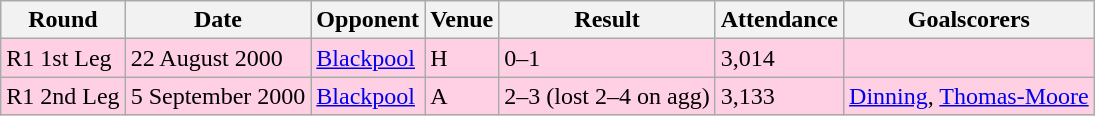<table class="wikitable">
<tr>
<th>Round</th>
<th>Date</th>
<th>Opponent</th>
<th>Venue</th>
<th>Result</th>
<th>Attendance</th>
<th>Goalscorers</th>
</tr>
<tr style="background-color: #ffd0e3;">
<td>R1 1st Leg</td>
<td>22 August 2000</td>
<td><a href='#'>Blackpool</a></td>
<td>H</td>
<td>0–1</td>
<td>3,014</td>
<td></td>
</tr>
<tr style="background-color: #ffd0e3;">
<td>R1 2nd Leg</td>
<td>5 September 2000</td>
<td><a href='#'>Blackpool</a></td>
<td>A</td>
<td>2–3 (lost 2–4 on agg)</td>
<td>3,133</td>
<td><a href='#'>Dinning</a>, <a href='#'>Thomas-Moore</a></td>
</tr>
</table>
